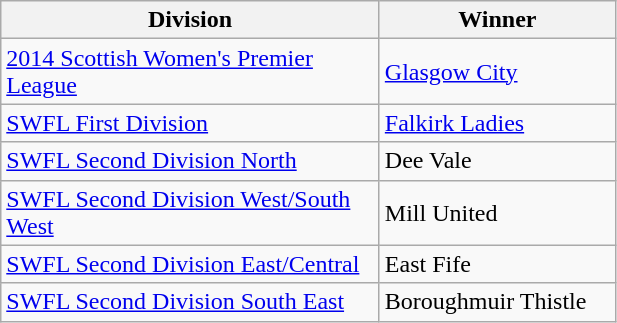<table class="wikitable">
<tr>
<th width=245>Division</th>
<th width=150>Winner</th>
</tr>
<tr>
<td><a href='#'>2014 Scottish Women's Premier League</a></td>
<td><a href='#'>Glasgow City</a></td>
</tr>
<tr>
<td><a href='#'>SWFL First Division</a></td>
<td><a href='#'>Falkirk Ladies</a></td>
</tr>
<tr>
<td><a href='#'>SWFL Second Division North</a></td>
<td>Dee Vale</td>
</tr>
<tr>
<td><a href='#'>SWFL Second Division West/South West</a></td>
<td>Mill United</td>
</tr>
<tr>
<td><a href='#'>SWFL Second Division East/Central</a></td>
<td>East Fife</td>
</tr>
<tr>
<td><a href='#'>SWFL Second Division South East</a></td>
<td>Boroughmuir Thistle</td>
</tr>
</table>
